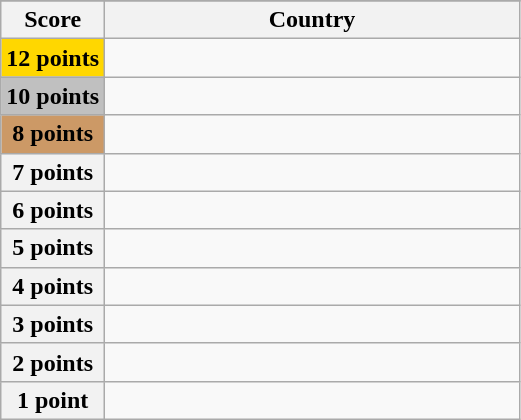<table class="wikitable">
<tr>
</tr>
<tr>
<th scope="col" width="20%">Score</th>
<th scope="col">Country</th>
</tr>
<tr>
<th scope="row" style="background:gold">12 points</th>
<td></td>
</tr>
<tr>
<th scope="row" style="background:silver">10 points</th>
<td></td>
</tr>
<tr>
<th scope="row" style="background:#CC9966">8 points</th>
<td></td>
</tr>
<tr>
<th scope="row">7 points</th>
<td></td>
</tr>
<tr>
<th scope="row">6 points</th>
<td></td>
</tr>
<tr>
<th scope="row">5 points</th>
<td></td>
</tr>
<tr>
<th scope="row">4 points</th>
<td></td>
</tr>
<tr>
<th scope="row">3 points</th>
<td></td>
</tr>
<tr>
<th scope="row">2 points</th>
<td></td>
</tr>
<tr>
<th scope="row">1 point</th>
<td></td>
</tr>
</table>
